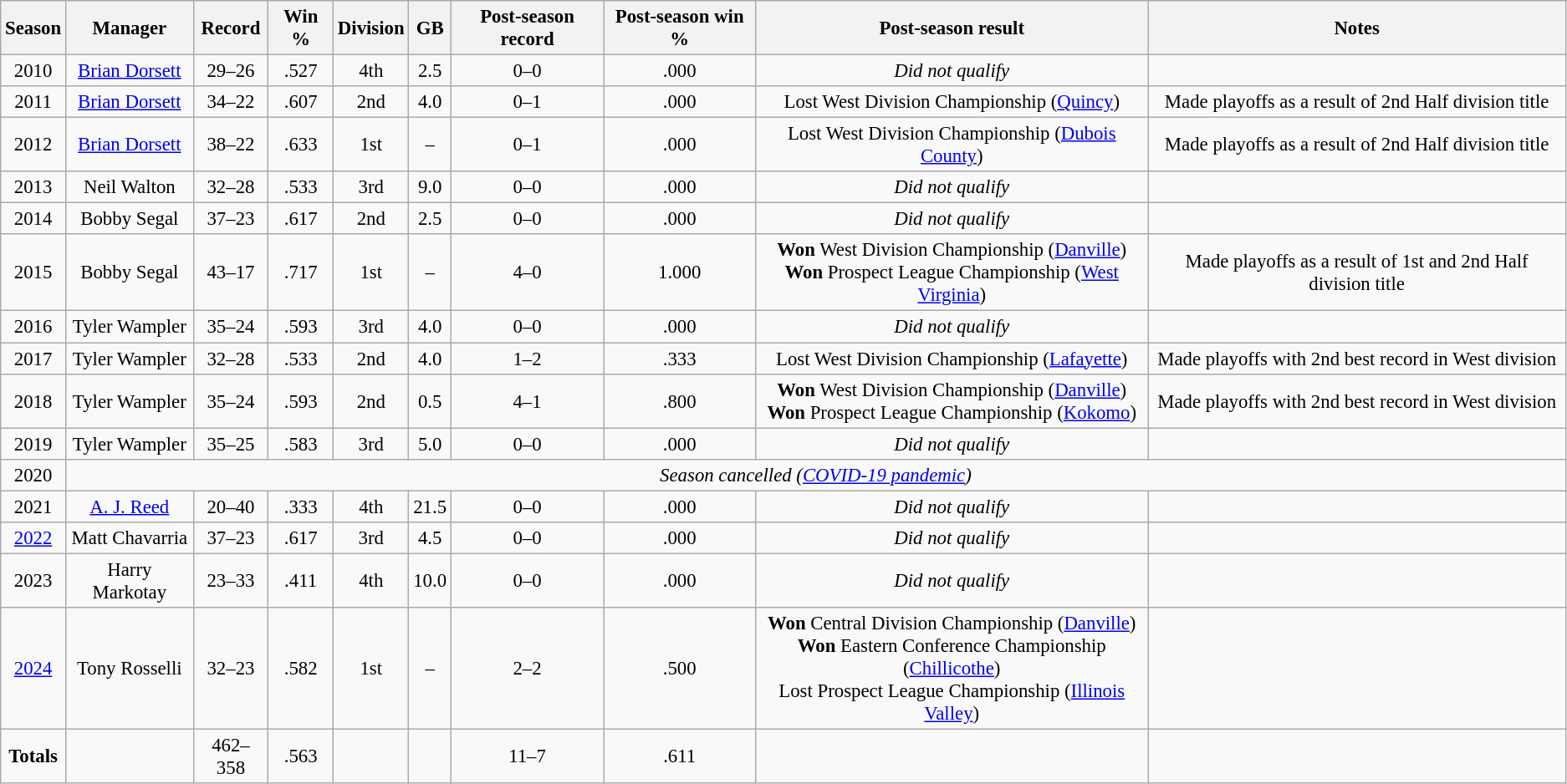<table class="wikitable sortable" style="font-size: 95%; text-align:center;">
<tr>
<th>Season</th>
<th>Manager</th>
<th>Record</th>
<th>Win %</th>
<th>Division</th>
<th>GB</th>
<th>Post-season record</th>
<th>Post-season win %</th>
<th>Post-season result</th>
<th>Notes</th>
</tr>
<tr>
<td>2010</td>
<td><a href='#'>Brian Dorsett</a></td>
<td>29–26</td>
<td>.527</td>
<td>4th</td>
<td>2.5</td>
<td>0–0</td>
<td>.000</td>
<td><em>Did not qualify</em></td>
<td></td>
</tr>
<tr>
<td>2011</td>
<td><a href='#'>Brian Dorsett</a></td>
<td>34–22</td>
<td>.607</td>
<td>2nd</td>
<td>4.0</td>
<td>0–1</td>
<td>.000</td>
<td>Lost West Division Championship (<a href='#'>Quincy</a>)</td>
<td>Made playoffs as a result of 2nd Half division title</td>
</tr>
<tr>
<td>2012</td>
<td><a href='#'>Brian Dorsett</a></td>
<td>38–22</td>
<td>.633</td>
<td>1st</td>
<td>–</td>
<td>0–1</td>
<td>.000</td>
<td>Lost West Division Championship (<a href='#'>Dubois County</a>)</td>
<td>Made playoffs as a result of 2nd Half division title</td>
</tr>
<tr>
<td>2013</td>
<td>Neil Walton</td>
<td>32–28</td>
<td>.533</td>
<td>3rd</td>
<td>9.0</td>
<td>0–0</td>
<td>.000</td>
<td><em>Did not qualify</em></td>
<td></td>
</tr>
<tr>
<td>2014</td>
<td>Bobby Segal</td>
<td>37–23</td>
<td>.617</td>
<td>2nd</td>
<td>2.5</td>
<td>0–0</td>
<td>.000</td>
<td><em>Did not qualify</em></td>
<td></td>
</tr>
<tr>
<td>2015</td>
<td>Bobby Segal</td>
<td>43–17</td>
<td>.717</td>
<td>1st</td>
<td>–</td>
<td>4–0</td>
<td>1.000</td>
<td><strong>Won</strong> West Division Championship (<a href='#'>Danville</a>)<br> <strong>Won</strong> Prospect League Championship (<a href='#'>West Virginia</a>)</td>
<td>Made playoffs as a result of 1st and 2nd Half division title</td>
</tr>
<tr>
<td>2016</td>
<td>Tyler Wampler</td>
<td>35–24</td>
<td>.593</td>
<td>3rd</td>
<td>4.0</td>
<td>0–0</td>
<td>.000</td>
<td><em>Did not qualify</em></td>
<td></td>
</tr>
<tr>
<td>2017</td>
<td>Tyler Wampler</td>
<td>32–28</td>
<td>.533</td>
<td>2nd</td>
<td>4.0</td>
<td>1–2</td>
<td>.333</td>
<td>Lost West Division Championship (<a href='#'>Lafayette</a>)</td>
<td>Made playoffs with 2nd best record in West division</td>
</tr>
<tr>
<td>2018</td>
<td>Tyler Wampler</td>
<td>35–24</td>
<td>.593</td>
<td>2nd</td>
<td>0.5</td>
<td>4–1</td>
<td>.800</td>
<td><strong>Won</strong> West Division Championship (<a href='#'>Danville</a>)<br> <strong>Won</strong> Prospect League Championship (<a href='#'>Kokomo</a>)</td>
<td>Made playoffs with 2nd best record in West division</td>
</tr>
<tr>
<td>2019</td>
<td>Tyler Wampler</td>
<td>35–25</td>
<td>.583</td>
<td>3rd</td>
<td>5.0</td>
<td>0–0</td>
<td>.000</td>
<td><em>Did not qualify</em></td>
<td></td>
</tr>
<tr>
<td>2020</td>
<td colspan="9"><em>Season cancelled (<a href='#'>COVID-19 pandemic</a>)</em></td>
</tr>
<tr>
<td>2021</td>
<td><a href='#'>A. J. Reed</a></td>
<td>20–40</td>
<td>.333</td>
<td>4th</td>
<td>21.5</td>
<td>0–0</td>
<td>.000</td>
<td><em>Did not qualify</em></td>
<td></td>
</tr>
<tr>
<td><a href='#'>2022</a></td>
<td>Matt Chavarria</td>
<td>37–23</td>
<td>.617</td>
<td>3rd</td>
<td>4.5</td>
<td>0–0</td>
<td>.000</td>
<td><em>Did not qualify</em></td>
<td></td>
</tr>
<tr>
<td>2023</td>
<td>Harry Markotay</td>
<td>23–33</td>
<td>.411</td>
<td>4th</td>
<td>10.0</td>
<td>0–0</td>
<td>.000</td>
<td><em>Did not qualify</em></td>
<td></td>
</tr>
<tr>
<td><a href='#'>2024</a></td>
<td>Tony Rosselli</td>
<td>32–23</td>
<td>.582</td>
<td>1st</td>
<td>–</td>
<td>2–2</td>
<td>.500</td>
<td><strong>Won</strong> Central Division Championship (<a href='#'>Danville</a>)<br> <strong>Won</strong> Eastern Conference Championship (<a href='#'>Chillicothe</a>)<br> Lost Prospect League Championship (<a href='#'>Illinois Valley</a>)</td>
<td></td>
</tr>
<tr>
<td><strong>Totals</strong></td>
<td></td>
<td>462–358</td>
<td>.563</td>
<td></td>
<td></td>
<td>11–7</td>
<td>.611</td>
<td></td>
<td></td>
</tr>
</table>
